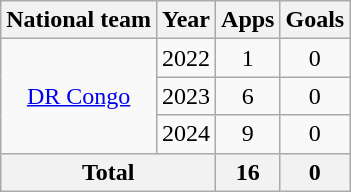<table class="wikitable" style="text-align:center">
<tr>
<th>National team</th>
<th>Year</th>
<th>Apps</th>
<th>Goals</th>
</tr>
<tr>
<td rowspan="3"><a href='#'>DR Congo</a></td>
<td>2022</td>
<td>1</td>
<td>0</td>
</tr>
<tr>
<td>2023</td>
<td>6</td>
<td>0</td>
</tr>
<tr>
<td>2024</td>
<td>9</td>
<td>0</td>
</tr>
<tr>
<th colspan="2">Total</th>
<th>16</th>
<th>0</th>
</tr>
</table>
